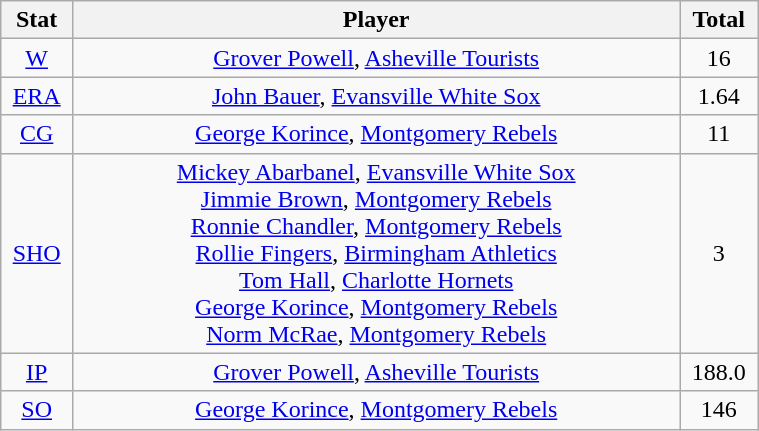<table class="wikitable" width="40%" style="text-align:center;">
<tr>
<th width="5%">Stat</th>
<th width="60%">Player</th>
<th width="5%">Total</th>
</tr>
<tr>
<td><a href='#'>W</a></td>
<td><a href='#'>Grover Powell</a>, <a href='#'>Asheville Tourists</a></td>
<td>16</td>
</tr>
<tr>
<td><a href='#'>ERA</a></td>
<td><a href='#'>John Bauer</a>, <a href='#'>Evansville White Sox</a></td>
<td>1.64</td>
</tr>
<tr>
<td><a href='#'>CG</a></td>
<td><a href='#'>George Korince</a>, <a href='#'>Montgomery Rebels</a></td>
<td>11</td>
</tr>
<tr>
<td><a href='#'>SHO</a></td>
<td><a href='#'>Mickey Abarbanel</a>, <a href='#'>Evansville White Sox</a> <br> <a href='#'>Jimmie Brown</a>, <a href='#'>Montgomery Rebels</a> <br> <a href='#'>Ronnie Chandler</a>, <a href='#'>Montgomery Rebels</a> <br> <a href='#'>Rollie Fingers</a>, <a href='#'>Birmingham Athletics</a> <br> <a href='#'>Tom Hall</a>, <a href='#'>Charlotte Hornets</a> <br> <a href='#'>George Korince</a>, <a href='#'>Montgomery Rebels</a> <br> <a href='#'>Norm McRae</a>, <a href='#'>Montgomery Rebels</a></td>
<td>3</td>
</tr>
<tr>
<td><a href='#'>IP</a></td>
<td><a href='#'>Grover Powell</a>, <a href='#'>Asheville Tourists</a></td>
<td>188.0</td>
</tr>
<tr>
<td><a href='#'>SO</a></td>
<td><a href='#'>George Korince</a>, <a href='#'>Montgomery Rebels</a></td>
<td>146</td>
</tr>
</table>
